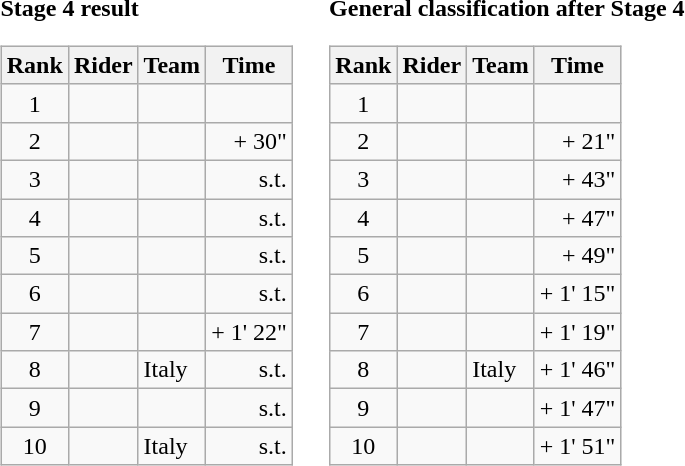<table>
<tr>
<td><strong>Stage 4 result</strong><br><table class="wikitable">
<tr>
<th scope="col">Rank</th>
<th scope="col">Rider</th>
<th scope="col">Team</th>
<th scope="col">Time</th>
</tr>
<tr>
<td style="text-align:center;">1</td>
<td></td>
<td></td>
<td style="text-align:right;"></td>
</tr>
<tr>
<td style="text-align:center;">2</td>
<td></td>
<td></td>
<td style="text-align:right;">+ 30"</td>
</tr>
<tr>
<td style="text-align:center;">3</td>
<td></td>
<td></td>
<td style="text-align:right;">s.t.</td>
</tr>
<tr>
<td style="text-align:center;">4</td>
<td></td>
<td></td>
<td style="text-align:right;">s.t.</td>
</tr>
<tr>
<td style="text-align:center;">5</td>
<td></td>
<td></td>
<td style="text-align:right;">s.t.</td>
</tr>
<tr>
<td style="text-align:center;">6</td>
<td></td>
<td></td>
<td style="text-align:right;">s.t.</td>
</tr>
<tr>
<td style="text-align:center;">7</td>
<td></td>
<td></td>
<td style="text-align:right;">+ 1' 22"</td>
</tr>
<tr>
<td style="text-align:center;">8</td>
<td></td>
<td>Italy</td>
<td style="text-align:right;">s.t.</td>
</tr>
<tr>
<td style="text-align:center;">9</td>
<td></td>
<td></td>
<td style="text-align:right;">s.t.</td>
</tr>
<tr>
<td style="text-align:center;">10</td>
<td></td>
<td>Italy</td>
<td style="text-align:right;">s.t.</td>
</tr>
</table>
</td>
<td></td>
<td><strong>General classification after Stage 4</strong><br><table class="wikitable">
<tr>
<th scope="col">Rank</th>
<th scope="col">Rider</th>
<th scope="col">Team</th>
<th scope="col">Time</th>
</tr>
<tr>
<td style="text-align:center;">1</td>
<td></td>
<td></td>
<td style="text-align:right;"></td>
</tr>
<tr>
<td style="text-align:center;">2</td>
<td></td>
<td></td>
<td style="text-align:right;">+ 21"</td>
</tr>
<tr>
<td style="text-align:center;">3</td>
<td></td>
<td></td>
<td style="text-align:right;">+ 43"</td>
</tr>
<tr>
<td style="text-align:center;">4</td>
<td></td>
<td></td>
<td style="text-align:right;">+ 47"</td>
</tr>
<tr>
<td style="text-align:center;">5</td>
<td></td>
<td></td>
<td style="text-align:right;">+ 49"</td>
</tr>
<tr>
<td style="text-align:center;">6</td>
<td></td>
<td></td>
<td style="text-align:right;">+ 1' 15"</td>
</tr>
<tr>
<td style="text-align:center;">7</td>
<td></td>
<td></td>
<td style="text-align:right;">+ 1' 19"</td>
</tr>
<tr>
<td style="text-align:center;">8</td>
<td></td>
<td>Italy</td>
<td style="text-align:right;">+ 1' 46"</td>
</tr>
<tr>
<td style="text-align:center;">9</td>
<td></td>
<td></td>
<td style="text-align:right;">+ 1' 47"</td>
</tr>
<tr>
<td style="text-align:center;">10</td>
<td></td>
<td></td>
<td style="text-align:right;">+ 1' 51"</td>
</tr>
</table>
</td>
</tr>
</table>
